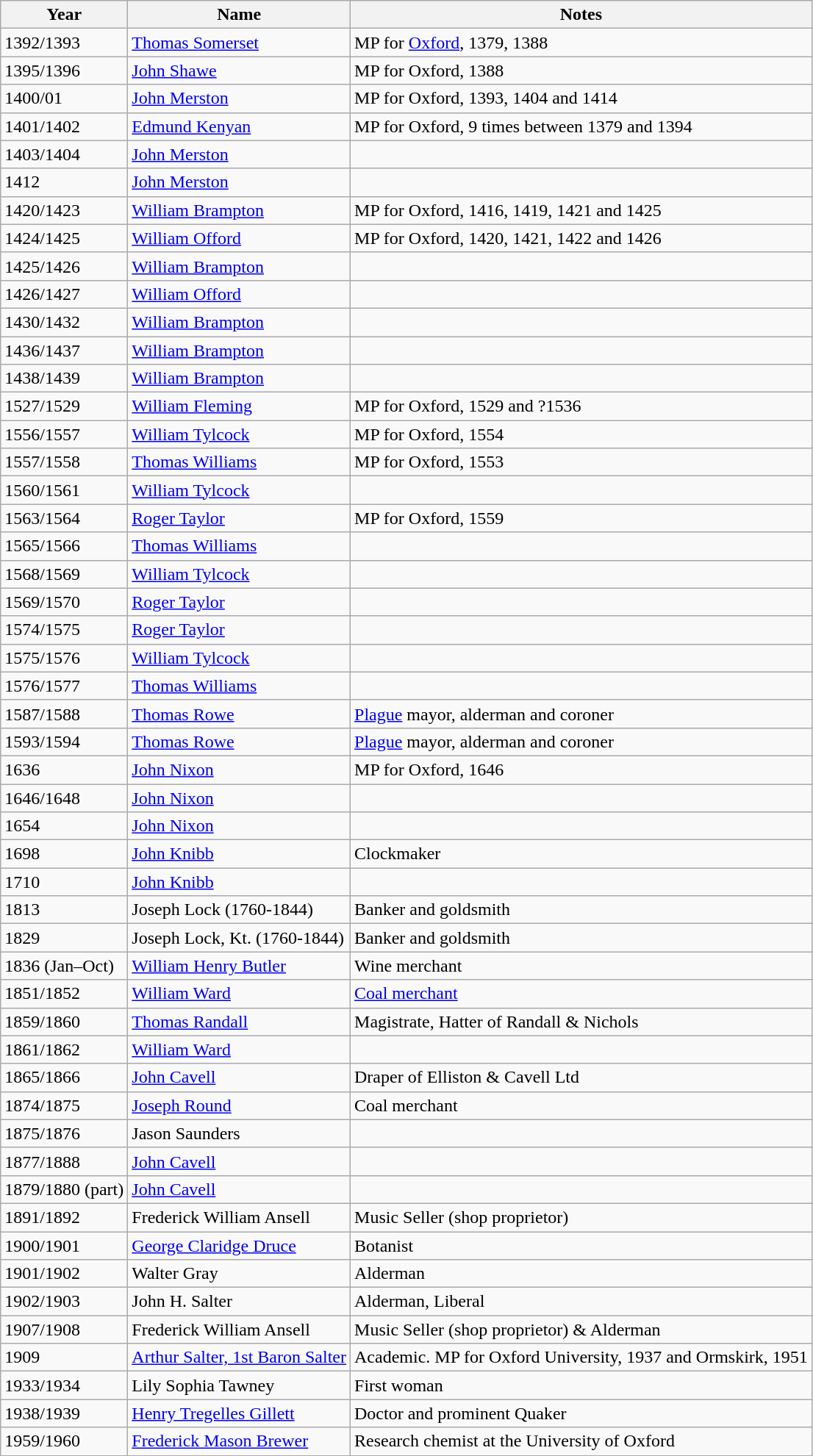<table class="wikitable">
<tr>
<th>Year</th>
<th>Name</th>
<th>Notes</th>
</tr>
<tr>
<td>1392/1393</td>
<td><a href='#'>Thomas Somerset</a></td>
<td>MP for <a href='#'>Oxford</a>, 1379, 1388</td>
</tr>
<tr>
<td>1395/1396</td>
<td><a href='#'>John Shawe</a></td>
<td>MP for Oxford, 1388</td>
</tr>
<tr>
<td>1400/01</td>
<td><a href='#'>John Merston</a></td>
<td>MP for Oxford, 1393, 1404 and 1414</td>
</tr>
<tr>
<td>1401/1402</td>
<td><a href='#'>Edmund Kenyan</a></td>
<td>MP for Oxford, 9 times between 1379 and 1394</td>
</tr>
<tr>
<td>1403/1404</td>
<td><a href='#'>John Merston</a></td>
<td></td>
</tr>
<tr>
<td>1412</td>
<td><a href='#'>John Merston</a></td>
<td></td>
</tr>
<tr>
<td>1420/1423</td>
<td><a href='#'>William Brampton</a></td>
<td>MP for Oxford, 1416, 1419, 1421 and 1425</td>
</tr>
<tr>
<td>1424/1425</td>
<td><a href='#'>William Offord</a></td>
<td>MP for Oxford, 1420, 1421, 1422 and 1426</td>
</tr>
<tr>
<td>1425/1426</td>
<td><a href='#'>William Brampton</a></td>
<td></td>
</tr>
<tr>
<td>1426/1427</td>
<td><a href='#'>William Offord</a></td>
<td></td>
</tr>
<tr>
<td>1430/1432</td>
<td><a href='#'>William Brampton</a></td>
<td></td>
</tr>
<tr>
<td>1436/1437</td>
<td><a href='#'>William Brampton</a></td>
<td></td>
</tr>
<tr>
<td>1438/1439</td>
<td><a href='#'>William Brampton</a></td>
<td></td>
</tr>
<tr>
<td>1527/1529</td>
<td><a href='#'>William Fleming</a></td>
<td>MP for Oxford, 1529 and ?1536</td>
</tr>
<tr>
<td>1556/1557</td>
<td><a href='#'>William Tylcock</a></td>
<td>MP for Oxford, 1554</td>
</tr>
<tr>
<td>1557/1558</td>
<td><a href='#'>Thomas Williams</a></td>
<td>MP for Oxford, 1553</td>
</tr>
<tr>
<td>1560/1561</td>
<td><a href='#'>William Tylcock</a></td>
<td></td>
</tr>
<tr>
<td>1563/1564</td>
<td><a href='#'>Roger Taylor</a></td>
<td>MP for Oxford, 1559</td>
</tr>
<tr>
<td>1565/1566</td>
<td><a href='#'>Thomas Williams</a></td>
<td></td>
</tr>
<tr>
<td>1568/1569</td>
<td><a href='#'>William Tylcock</a></td>
<td></td>
</tr>
<tr>
<td>1569/1570</td>
<td><a href='#'>Roger Taylor</a></td>
<td></td>
</tr>
<tr>
<td>1574/1575</td>
<td><a href='#'>Roger Taylor</a></td>
<td></td>
</tr>
<tr>
<td>1575/1576</td>
<td><a href='#'>William Tylcock</a></td>
<td></td>
</tr>
<tr>
<td>1576/1577</td>
<td><a href='#'>Thomas Williams</a></td>
<td></td>
</tr>
<tr>
<td>1587/1588</td>
<td><a href='#'>Thomas Rowe</a></td>
<td><a href='#'>Plague</a> mayor, alderman and coroner</td>
</tr>
<tr>
<td>1593/1594</td>
<td><a href='#'>Thomas Rowe</a></td>
<td><a href='#'>Plague</a> mayor, alderman and coroner</td>
</tr>
<tr>
<td>1636</td>
<td><a href='#'>John Nixon</a></td>
<td>MP for Oxford, 1646</td>
</tr>
<tr>
<td>1646/1648</td>
<td><a href='#'>John Nixon</a></td>
<td></td>
</tr>
<tr>
<td>1654</td>
<td><a href='#'>John Nixon</a></td>
<td></td>
</tr>
<tr>
<td>1698</td>
<td><a href='#'>John Knibb</a></td>
<td>Clockmaker</td>
</tr>
<tr>
<td>1710</td>
<td><a href='#'>John Knibb</a></td>
<td></td>
</tr>
<tr>
<td>1813</td>
<td>Joseph Lock (1760-1844)<br></td>
<td>Banker and goldsmith</td>
</tr>
<tr>
<td>1829</td>
<td>Joseph Lock, Kt. (1760-1844)<br></td>
<td>Banker and goldsmith</td>
</tr>
<tr>
<td>1836 (Jan–Oct)</td>
<td><a href='#'>William Henry Butler</a></td>
<td>Wine merchant</td>
</tr>
<tr>
<td>1851/1852</td>
<td><a href='#'>William Ward</a></td>
<td><a href='#'>Coal merchant</a></td>
</tr>
<tr>
<td>1859/1860</td>
<td><a href='#'>Thomas Randall</a></td>
<td>Magistrate, Hatter of Randall & Nichols</td>
</tr>
<tr>
<td>1861/1862</td>
<td><a href='#'>William Ward</a></td>
<td></td>
</tr>
<tr>
<td>1865/1866</td>
<td><a href='#'>John Cavell</a></td>
<td>Draper of Elliston & Cavell Ltd</td>
</tr>
<tr>
<td>1874/1875</td>
<td><a href='#'>Joseph Round</a></td>
<td>Coal merchant</td>
</tr>
<tr>
<td>1875/1876</td>
<td>Jason Saunders</td>
</tr>
<tr>
<td>1877/1888</td>
<td><a href='#'>John Cavell</a></td>
<td></td>
</tr>
<tr>
<td>1879/1880 (part)</td>
<td><a href='#'>John Cavell</a></td>
<td></td>
</tr>
<tr>
<td>1891/1892</td>
<td>Frederick William Ansell</td>
<td>Music Seller (shop proprietor)</td>
</tr>
<tr>
<td>1900/1901</td>
<td><a href='#'>George Claridge Druce</a></td>
<td>Botanist</td>
</tr>
<tr>
<td>1901/1902</td>
<td>Walter Gray</td>
<td>Alderman</td>
</tr>
<tr>
<td>1902/1903</td>
<td>John H. Salter</td>
<td>Alderman, Liberal</td>
</tr>
<tr>
<td>1907/1908</td>
<td>Frederick William Ansell</td>
<td>Music Seller (shop proprietor) & Alderman</td>
</tr>
<tr>
<td>1909</td>
<td><a href='#'>Arthur Salter, 1st Baron Salter</a></td>
<td>Academic. MP for Oxford University, 1937 and Ormskirk, 1951</td>
</tr>
<tr>
<td>1933/1934</td>
<td>Lily Sophia Tawney</td>
<td>First woman</td>
</tr>
<tr>
<td>1938/1939</td>
<td><a href='#'>Henry Tregelles Gillett</a></td>
<td>Doctor and prominent Quaker</td>
</tr>
<tr>
<td>1959/1960</td>
<td><a href='#'>Frederick Mason Brewer</a></td>
<td>Research chemist at the University of Oxford</td>
</tr>
</table>
